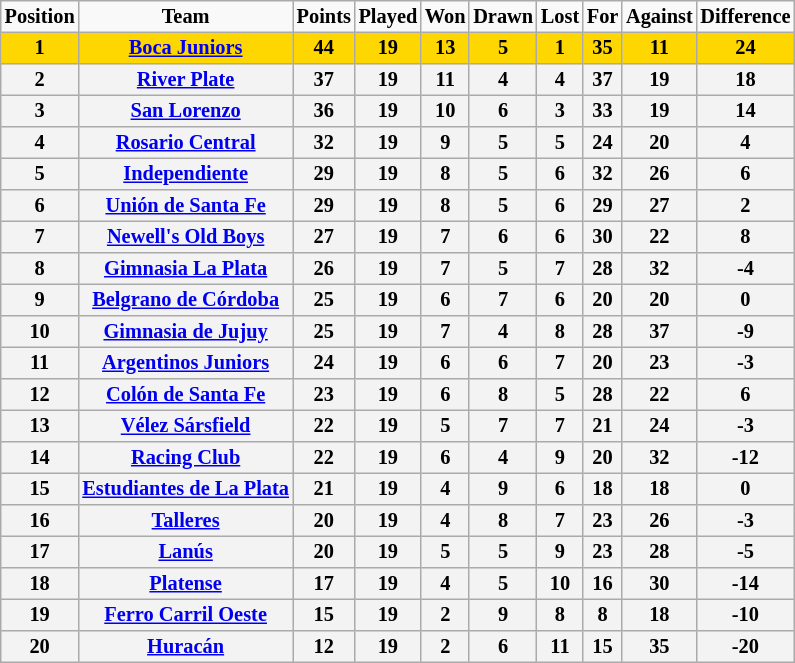<table border="2" cellpadding="2" cellspacing="0" style="margin: 0; background: #f9f9f9; border: 1px #aaa solid; border-collapse: collapse; font-size: 85%;">
<tr>
<th>Position</th>
<th>Team</th>
<th>Points</th>
<th>Played</th>
<th>Won</th>
<th>Drawn</th>
<th>Lost</th>
<th>For</th>
<th>Against</th>
<th>Difference</th>
</tr>
<tr>
<th bgcolor="gold">1</th>
<th bgcolor="gold"><a href='#'>Boca Juniors</a></th>
<th bgcolor="gold">44</th>
<th bgcolor="gold">19</th>
<th bgcolor="gold">13</th>
<th bgcolor="gold">5</th>
<th bgcolor="gold">1</th>
<th bgcolor="gold">35</th>
<th bgcolor="gold">11</th>
<th bgcolor="gold">24</th>
</tr>
<tr>
<th bgcolor="F3F3F3">2</th>
<th bgcolor="F3F3F3"><a href='#'>River Plate</a></th>
<th bgcolor="F3F3F3">37</th>
<th bgcolor="F3F3F3">19</th>
<th bgcolor="F3F3F3">11</th>
<th bgcolor="F3F3F3">4</th>
<th bgcolor="F3F3F3">4</th>
<th bgcolor="F3F3F3">37</th>
<th bgcolor="F3F3F3">19</th>
<th bgcolor="F3F3F3">18</th>
</tr>
<tr>
<th bgcolor="F3F3F3">3</th>
<th bgcolor="F3F3F3"><a href='#'>San Lorenzo</a></th>
<th bgcolor="F3F3F3">36</th>
<th bgcolor="F3F3F3">19</th>
<th bgcolor="F3F3F3">10</th>
<th bgcolor="F3F3F3">6</th>
<th bgcolor="F3F3F3">3</th>
<th bgcolor="F3F3F3">33</th>
<th bgcolor="F3F3F3">19</th>
<th bgcolor="F3F3F3">14</th>
</tr>
<tr>
<th bgcolor="F3F3F3">4</th>
<th bgcolor="F3F3F3"><a href='#'>Rosario Central</a></th>
<th bgcolor="F3F3F3">32</th>
<th bgcolor="F3F3F3">19</th>
<th bgcolor="F3F3F3">9</th>
<th bgcolor="F3F3F3">5</th>
<th bgcolor="F3F3F3">5</th>
<th bgcolor="F3F3F3">24</th>
<th bgcolor="F3F3F3">20</th>
<th bgcolor="F3F3F3">4</th>
</tr>
<tr>
<th bgcolor="F3F3F3">5</th>
<th bgcolor="F3F3F3"><a href='#'>Independiente</a></th>
<th bgcolor="F3F3F3">29</th>
<th bgcolor="F3F3F3">19</th>
<th bgcolor="F3F3F3">8</th>
<th bgcolor="F3F3F3">5</th>
<th bgcolor="F3F3F3">6</th>
<th bgcolor="F3F3F3">32</th>
<th bgcolor="F3F3F3">26</th>
<th bgcolor="F3F3F3">6</th>
</tr>
<tr>
<th bgcolor="F3F3F3">6</th>
<th bgcolor="F3F3F3"><a href='#'>Unión de Santa Fe</a></th>
<th bgcolor="F3F3F3">29</th>
<th bgcolor="F3F3F3">19</th>
<th bgcolor="F3F3F3">8</th>
<th bgcolor="F3F3F3">5</th>
<th bgcolor="F3F3F3">6</th>
<th bgcolor="F3F3F3">29</th>
<th bgcolor="F3F3F3">27</th>
<th bgcolor="F3F3F3">2</th>
</tr>
<tr>
<th bgcolor="F3F3F3">7</th>
<th bgcolor="F3F3F3"><a href='#'>Newell's Old Boys</a></th>
<th bgcolor="F3F3F3">27</th>
<th bgcolor="F3F3F3">19</th>
<th bgcolor="F3F3F3">7</th>
<th bgcolor="F3F3F3">6</th>
<th bgcolor="F3F3F3">6</th>
<th bgcolor="F3F3F3">30</th>
<th bgcolor="F3F3F3">22</th>
<th bgcolor="F3F3F3">8</th>
</tr>
<tr>
<th bgcolor="F3F3F3">8</th>
<th bgcolor="F3F3F3"><a href='#'>Gimnasia La Plata</a></th>
<th bgcolor="F3F3F3">26</th>
<th bgcolor="F3F3F3">19</th>
<th bgcolor="F3F3F3">7</th>
<th bgcolor="F3F3F3">5</th>
<th bgcolor="F3F3F3">7</th>
<th bgcolor="F3F3F3">28</th>
<th bgcolor="F3F3F3">32</th>
<th bgcolor="F3F3F3">-4</th>
</tr>
<tr>
<th bgcolor="F3F3F3">9</th>
<th bgcolor="F3F3F3"><a href='#'>Belgrano de Córdoba</a></th>
<th bgcolor="F3F3F3">25</th>
<th bgcolor="F3F3F3">19</th>
<th bgcolor="F3F3F3">6</th>
<th bgcolor="F3F3F3">7</th>
<th bgcolor="F3F3F3">6</th>
<th bgcolor="F3F3F3">20</th>
<th bgcolor="F3F3F3">20</th>
<th bgcolor="F3F3F3">0</th>
</tr>
<tr>
<th bgcolor="F3F3F3">10</th>
<th bgcolor="F3F3F3"><a href='#'>Gimnasia de Jujuy</a></th>
<th bgcolor="F3F3F3">25</th>
<th bgcolor="F3F3F3">19</th>
<th bgcolor="F3F3F3">7</th>
<th bgcolor="F3F3F3">4</th>
<th bgcolor="F3F3F3">8</th>
<th bgcolor="F3F3F3">28</th>
<th bgcolor="F3F3F3">37</th>
<th bgcolor="F3F3F3">-9</th>
</tr>
<tr>
<th bgcolor="F3F3F3">11</th>
<th bgcolor="F3F3F3"><a href='#'>Argentinos Juniors</a></th>
<th bgcolor="F3F3F3">24</th>
<th bgcolor="F3F3F3">19</th>
<th bgcolor="F3F3F3">6</th>
<th bgcolor="F3F3F3">6</th>
<th bgcolor="F3F3F3">7</th>
<th bgcolor="F3F3F3">20</th>
<th bgcolor="F3F3F3">23</th>
<th bgcolor="F3F3F3">-3</th>
</tr>
<tr>
<th bgcolor="F3F3F3">12</th>
<th bgcolor="F3F3F3"><a href='#'>Colón de Santa Fe</a></th>
<th bgcolor="F3F3F3">23</th>
<th bgcolor="F3F3F3">19</th>
<th bgcolor="F3F3F3">6</th>
<th bgcolor="F3F3F3">8</th>
<th bgcolor="F3F3F3">5</th>
<th bgcolor="F3F3F3">28</th>
<th bgcolor="F3F3F3">22</th>
<th bgcolor="F3F3F3">6</th>
</tr>
<tr>
<th bgcolor="F3F3F3">13</th>
<th bgcolor="F3F3F3"><a href='#'>Vélez Sársfield</a></th>
<th bgcolor="F3F3F3">22</th>
<th bgcolor="F3F3F3">19</th>
<th bgcolor="F3F3F3">5</th>
<th bgcolor="F3F3F3">7</th>
<th bgcolor="F3F3F3">7</th>
<th bgcolor="F3F3F3">21</th>
<th bgcolor="F3F3F3">24</th>
<th bgcolor="F3F3F3">-3</th>
</tr>
<tr>
<th bgcolor="F3F3F3">14</th>
<th bgcolor="F3F3F3"><a href='#'>Racing Club</a></th>
<th bgcolor="F3F3F3">22</th>
<th bgcolor="F3F3F3">19</th>
<th bgcolor="F3F3F3">6</th>
<th bgcolor="F3F3F3">4</th>
<th bgcolor="F3F3F3">9</th>
<th bgcolor="F3F3F3">20</th>
<th bgcolor="F3F3F3">32</th>
<th bgcolor="F3F3F3">-12</th>
</tr>
<tr>
<th bgcolor="F3F3F3">15</th>
<th bgcolor="F3F3F3"><a href='#'>Estudiantes de La Plata</a></th>
<th bgcolor="F3F3F3">21</th>
<th bgcolor="F3F3F3">19</th>
<th bgcolor="F3F3F3">4</th>
<th bgcolor="F3F3F3">9</th>
<th bgcolor="F3F3F3">6</th>
<th bgcolor="F3F3F3">18</th>
<th bgcolor="F3F3F3">18</th>
<th bgcolor="F3F3F3">0</th>
</tr>
<tr>
<th bgcolor="F3F3F3">16</th>
<th bgcolor="F3F3F3"><a href='#'>Talleres</a></th>
<th bgcolor="F3F3F3">20</th>
<th bgcolor="F3F3F3">19</th>
<th bgcolor="F3F3F3">4</th>
<th bgcolor="F3F3F3">8</th>
<th bgcolor="F3F3F3">7</th>
<th bgcolor="F3F3F3">23</th>
<th bgcolor="F3F3F3">26</th>
<th bgcolor="F3F3F3">-3</th>
</tr>
<tr>
<th bgcolor="F3F3F3">17</th>
<th bgcolor="F3F3F3"><a href='#'>Lanús</a></th>
<th bgcolor="F3F3F3">20</th>
<th bgcolor="F3F3F3">19</th>
<th bgcolor="F3F3F3">5</th>
<th bgcolor="F3F3F3">5</th>
<th bgcolor="F3F3F3">9</th>
<th bgcolor="F3F3F3">23</th>
<th bgcolor="F3F3F3">28</th>
<th bgcolor="F3F3F3">-5</th>
</tr>
<tr>
<th bgcolor="F3F3F3">18</th>
<th bgcolor="F3F3F3"><a href='#'>Platense</a></th>
<th bgcolor="F3F3F3">17</th>
<th bgcolor="F3F3F3">19</th>
<th bgcolor="F3F3F3">4</th>
<th bgcolor="F3F3F3">5</th>
<th bgcolor="F3F3F3">10</th>
<th bgcolor="F3F3F3">16</th>
<th bgcolor="F3F3F3">30</th>
<th bgcolor="F3F3F3">-14</th>
</tr>
<tr>
<th bgcolor="F3F3F3">19</th>
<th bgcolor="F3F3F3"><a href='#'>Ferro Carril Oeste</a></th>
<th bgcolor="F3F3F3">15</th>
<th bgcolor="F3F3F3">19</th>
<th bgcolor="F3F3F3">2</th>
<th bgcolor="F3F3F3">9</th>
<th bgcolor="F3F3F3">8</th>
<th bgcolor="F3F3F3">8</th>
<th bgcolor="F3F3F3">18</th>
<th bgcolor="F3F3F3">-10</th>
</tr>
<tr>
<th bgcolor="F3F3F3">20</th>
<th bgcolor="F3F3F3"><a href='#'>Huracán</a></th>
<th bgcolor="F3F3F3">12</th>
<th bgcolor="F3F3F3">19</th>
<th bgcolor="F3F3F3">2</th>
<th bgcolor="F3F3F3">6</th>
<th bgcolor="F3F3F3">11</th>
<th bgcolor="F3F3F3">15</th>
<th bgcolor="F3F3F3">35</th>
<th bgcolor="F3F3F3">-20</th>
</tr>
</table>
